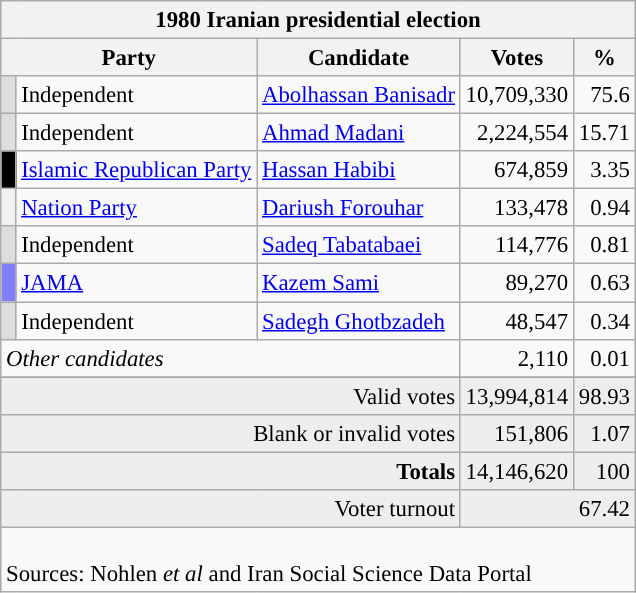<table class="wikitable" style="font-size:95%;">
<tr>
<th colspan="6">1980 Iranian presidential election</th>
</tr>
<tr>
<th colspan="2">Party</th>
<th>Candidate</th>
<th>Votes</th>
<th>%</th>
</tr>
<tr>
<th style="background:#DDDDDD; width:3px;"></th>
<td>Independent</td>
<td><a href='#'>Abolhassan Banisadr</a></td>
<td style="text-align:right;">10,709,330</td>
<td style="text-align:right;">75.6</td>
</tr>
<tr>
<th style="background:#DDDDDD; width:3px;"></th>
<td>Independent</td>
<td><a href='#'>Ahmad Madani</a></td>
<td style="text-align:right;">2,224,554</td>
<td style="text-align:right;">15.71</td>
</tr>
<tr>
<th style="background:#000000; width:3px;"></th>
<td><a href='#'>Islamic Republican Party</a></td>
<td><a href='#'>Hassan Habibi</a></td>
<td style="text-align:right;">674,859</td>
<td style="text-align:right;">3.35</td>
</tr>
<tr>
<th style="background:"></th>
<td><a href='#'>Nation Party</a></td>
<td><a href='#'>Dariush Forouhar</a></td>
<td style="text-align:right;">133,478</td>
<td style="text-align:right;">0.94</td>
</tr>
<tr>
<th style="background:#DDDDDD; width:3px;"></th>
<td>Independent</td>
<td><a href='#'>Sadeq Tabatabaei</a></td>
<td style="text-align:right;">114,776</td>
<td style="text-align:right;">0.81</td>
</tr>
<tr>
<th style="background:#8080ff; width:3px;"></th>
<td><a href='#'>JAMA</a></td>
<td><a href='#'>Kazem Sami</a></td>
<td style="text-align:right;">89,270</td>
<td style="text-align:right;">0.63</td>
</tr>
<tr>
<th style="background:#DDDDDD; width:3px;"></th>
<td>Independent</td>
<td><a href='#'>Sadegh Ghotbzadeh</a></td>
<td style="text-align:right;">48,547</td>
<td style="text-align:right;">0.34</td>
</tr>
<tr>
<td colspan="3"><em>Other candidates</em></td>
<td style="text-align:right;">2,110</td>
<td style="text-align:right;">0.01</td>
</tr>
<tr>
</tr>
<tr style="background:#eee">
<td colspan="3" style="text-align:right;">Valid votes</td>
<td style="text-align:right;">13,994,814</td>
<td style="text-align:right;" colspan=2>98.93</td>
</tr>
<tr style="background:#eee">
<td colspan="3" style="text-align:right;">Blank or invalid votes</td>
<td style="text-align:right;">151,806</td>
<td style="text-align:right;" colspan=2>1.07</td>
</tr>
<tr style="background:#eee">
<td colspan="3" style="text-align:right;"><strong>Totals</strong></td>
<td style="text-align:right;">14,146,620</td>
<td style="text-align:right;" colspan=2>100</td>
</tr>
<tr style="background:#eee">
<td colspan="3" style="text-align:right;">Voter turnout</td>
<td colspan="3" style="text-align:right;">67.42</td>
</tr>
<tr>
<td colspan="7"><br>Sources: Nohlen <em>et al</em> and Iran Social Science Data Portal</td>
</tr>
</table>
